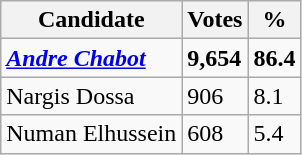<table class="wikitable" align="left">
<tr>
<th>Candidate</th>
<th>Votes</th>
<th>%</th>
</tr>
<tr>
<td><strong><em><a href='#'>Andre Chabot</a></em></strong></td>
<td><strong>9,654</strong></td>
<td><strong>86.4</strong></td>
</tr>
<tr>
<td>Nargis Dossa</td>
<td>906</td>
<td>8.1</td>
</tr>
<tr>
<td>Numan Elhussein</td>
<td>608</td>
<td>5.4</td>
</tr>
</table>
